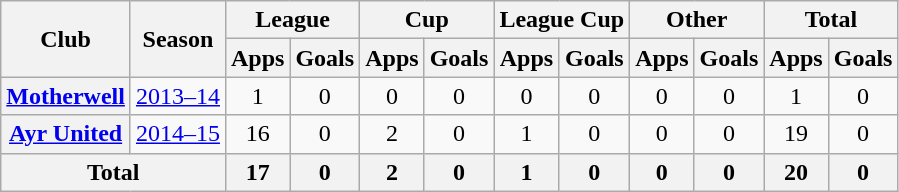<table class="wikitable" style="text-align: center">
<tr>
<th rowspan="2">Club</th>
<th rowspan="2">Season</th>
<th colspan="2">League</th>
<th colspan="2">Cup</th>
<th colspan="2">League Cup</th>
<th colspan="2">Other</th>
<th colspan="2">Total</th>
</tr>
<tr>
<th>Apps</th>
<th>Goals</th>
<th>Apps</th>
<th>Goals</th>
<th>Apps</th>
<th>Goals</th>
<th>Apps</th>
<th>Goals</th>
<th>Apps</th>
<th>Goals</th>
</tr>
<tr>
<th rowspan=1><a href='#'>Motherwell</a></th>
<td><a href='#'>2013–14</a></td>
<td>1</td>
<td>0</td>
<td>0</td>
<td>0</td>
<td>0</td>
<td>0</td>
<td>0</td>
<td>0</td>
<td>1</td>
<td>0</td>
</tr>
<tr>
<th rowspan=1><a href='#'>Ayr United</a></th>
<td><a href='#'>2014–15</a></td>
<td>16</td>
<td>0</td>
<td>2</td>
<td>0</td>
<td>1</td>
<td>0</td>
<td>0</td>
<td>0</td>
<td>19</td>
<td>0</td>
</tr>
<tr>
<th colspan=2>Total</th>
<th>17</th>
<th>0</th>
<th>2</th>
<th>0</th>
<th>1</th>
<th>0</th>
<th>0</th>
<th>0</th>
<th>20</th>
<th>0</th>
</tr>
</table>
